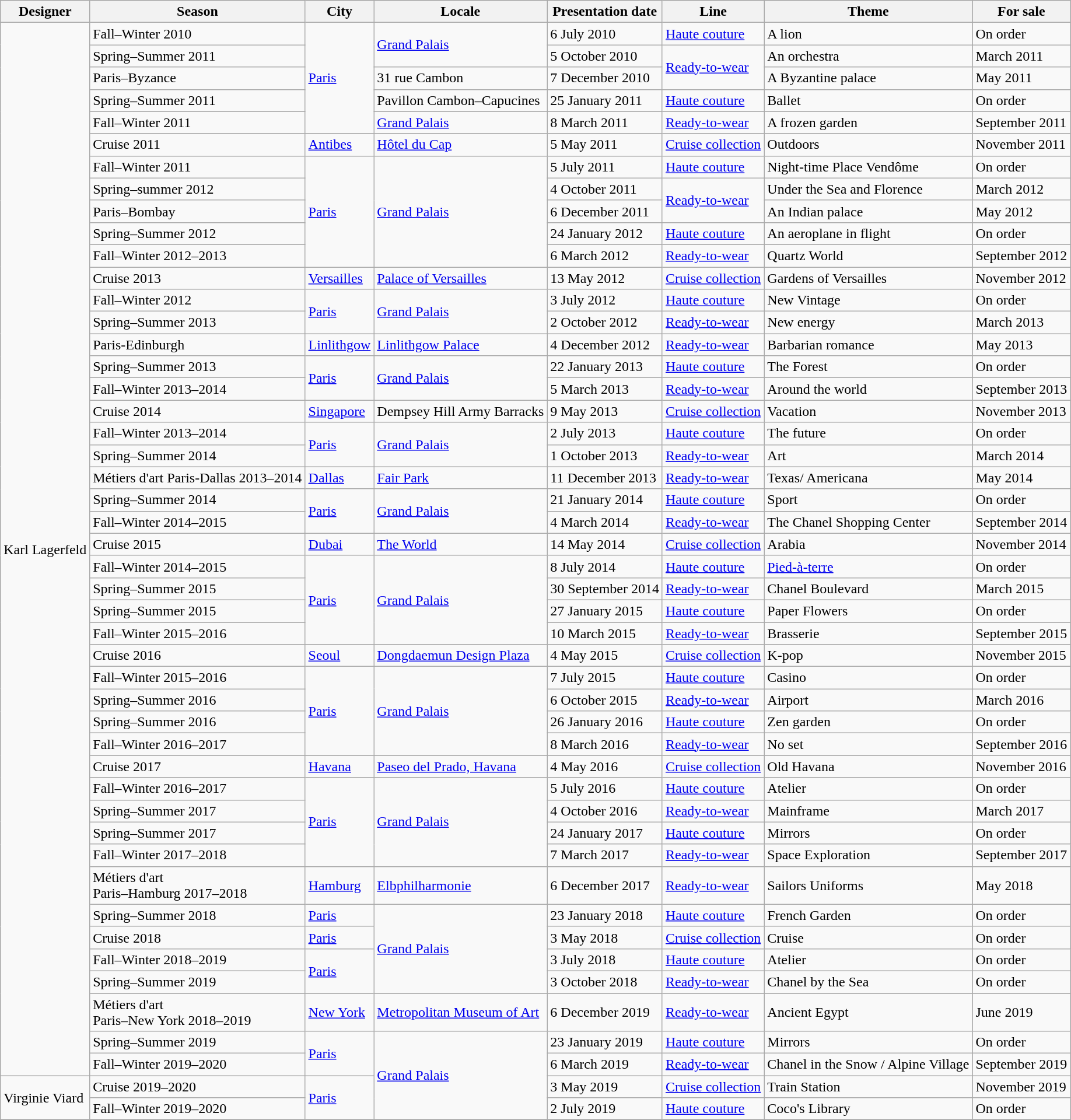<table class="wikitable sortable">
<tr>
<th>Designer</th>
<th>Season</th>
<th>City</th>
<th>Locale</th>
<th>Presentation date</th>
<th>Line</th>
<th>Theme</th>
<th>For sale</th>
</tr>
<tr>
<td rowspan="46" style="text-align:center;">Karl Lagerfeld</td>
<td>Fall–Winter 2010</td>
<td rowspan="5"><a href='#'>Paris</a></td>
<td rowspan="2"><a href='#'>Grand Palais</a></td>
<td>6 July 2010</td>
<td><a href='#'>Haute couture</a></td>
<td>A lion</td>
<td>On order</td>
</tr>
<tr>
<td>Spring–Summer 2011</td>
<td>5 October 2010</td>
<td rowspan="2"><a href='#'>Ready-to-wear</a></td>
<td>An orchestra</td>
<td>March 2011</td>
</tr>
<tr>
<td>Paris–Byzance</td>
<td>31 rue Cambon</td>
<td>7 December 2010</td>
<td>A Byzantine palace</td>
<td>May 2011</td>
</tr>
<tr>
<td>Spring–Summer 2011</td>
<td>Pavillon Cambon–Capucines</td>
<td>25 January 2011</td>
<td><a href='#'>Haute couture</a></td>
<td>Ballet</td>
<td>On order</td>
</tr>
<tr>
<td>Fall–Winter 2011</td>
<td><a href='#'>Grand Palais</a></td>
<td>8 March 2011</td>
<td><a href='#'>Ready-to-wear</a></td>
<td>A frozen garden</td>
<td>September 2011</td>
</tr>
<tr>
<td>Cruise 2011</td>
<td><a href='#'>Antibes</a></td>
<td><a href='#'>Hôtel du Cap</a></td>
<td>5 May 2011</td>
<td><a href='#'>Cruise collection</a></td>
<td>Outdoors</td>
<td>November 2011</td>
</tr>
<tr>
<td>Fall–Winter 2011</td>
<td rowspan="5"><a href='#'>Paris</a></td>
<td rowspan="5"><a href='#'>Grand Palais</a></td>
<td>5 July 2011</td>
<td><a href='#'>Haute couture</a></td>
<td>Night-time Place Vendôme</td>
<td>On order</td>
</tr>
<tr>
<td>Spring–summer 2012</td>
<td>4 October 2011</td>
<td rowspan="2"><a href='#'>Ready-to-wear</a></td>
<td>Under the Sea and Florence</td>
<td>March 2012</td>
</tr>
<tr Karl Lagerfeld>
<td>Paris–Bombay</td>
<td>6 December 2011</td>
<td>An Indian palace</td>
<td>May 2012</td>
</tr>
<tr>
<td>Spring–Summer 2012</td>
<td>24 January 2012</td>
<td><a href='#'>Haute couture</a></td>
<td>An aeroplane in flight</td>
<td>On order</td>
</tr>
<tr>
<td>Fall–Winter 2012–2013</td>
<td>6 March 2012</td>
<td><a href='#'>Ready-to-wear</a></td>
<td>Quartz World</td>
<td>September 2012</td>
</tr>
<tr>
<td>Cruise 2013</td>
<td><a href='#'>Versailles</a></td>
<td><a href='#'>Palace of Versailles</a></td>
<td>13 May 2012</td>
<td><a href='#'>Cruise collection</a></td>
<td>Gardens of Versailles</td>
<td>November 2012</td>
</tr>
<tr>
<td>Fall–Winter 2012</td>
<td rowspan="2"><a href='#'>Paris</a></td>
<td rowspan="2"><a href='#'>Grand Palais</a></td>
<td>3 July 2012</td>
<td><a href='#'>Haute couture</a></td>
<td>New Vintage</td>
<td>On order</td>
</tr>
<tr>
<td>Spring–Summer 2013</td>
<td>2 October 2012</td>
<td><a href='#'>Ready-to-wear</a></td>
<td>New energy</td>
<td>March 2013</td>
</tr>
<tr>
<td>Paris-Edinburgh</td>
<td><a href='#'>Linlithgow</a></td>
<td><a href='#'>Linlithgow Palace</a></td>
<td>4 December 2012</td>
<td><a href='#'>Ready-to-wear</a></td>
<td>Barbarian romance</td>
<td>May 2013</td>
</tr>
<tr>
<td>Spring–Summer 2013</td>
<td rowspan="2"><a href='#'>Paris</a></td>
<td rowspan="2"><a href='#'>Grand Palais</a></td>
<td>22 January 2013</td>
<td><a href='#'>Haute couture</a></td>
<td>The Forest</td>
<td>On order</td>
</tr>
<tr>
<td>Fall–Winter 2013–2014</td>
<td>5 March 2013</td>
<td><a href='#'>Ready-to-wear</a></td>
<td>Around the world</td>
<td>September 2013</td>
</tr>
<tr>
<td>Cruise 2014</td>
<td><a href='#'>Singapore</a></td>
<td>Dempsey Hill Army Barracks</td>
<td>9 May 2013</td>
<td><a href='#'>Cruise collection</a></td>
<td>Vacation</td>
<td>November 2013</td>
</tr>
<tr>
<td>Fall–Winter 2013–2014</td>
<td rowspan="2"><a href='#'>Paris</a></td>
<td rowspan="2"><a href='#'>Grand Palais</a></td>
<td>2 July 2013</td>
<td><a href='#'>Haute couture</a></td>
<td>The future</td>
<td>On order</td>
</tr>
<tr>
<td>Spring–Summer 2014</td>
<td>1 October 2013</td>
<td><a href='#'>Ready-to-wear</a></td>
<td>Art</td>
<td>March 2014</td>
</tr>
<tr>
<td>Métiers d'art Paris-Dallas 2013–2014</td>
<td><a href='#'>Dallas</a></td>
<td><a href='#'>Fair Park</a></td>
<td>11 December 2013</td>
<td><a href='#'>Ready-to-wear</a></td>
<td>Texas/ Americana</td>
<td>May 2014</td>
</tr>
<tr>
<td>Spring–Summer 2014</td>
<td rowspan="2"><a href='#'>Paris</a></td>
<td rowspan="2"><a href='#'>Grand Palais</a></td>
<td>21 January 2014</td>
<td><a href='#'>Haute couture</a></td>
<td>Sport</td>
<td>On order</td>
</tr>
<tr>
<td>Fall–Winter 2014–2015</td>
<td>4 March 2014</td>
<td><a href='#'>Ready-to-wear</a></td>
<td>The Chanel Shopping Center</td>
<td>September 2014</td>
</tr>
<tr>
<td>Cruise 2015</td>
<td><a href='#'>Dubai</a></td>
<td><a href='#'>The World</a></td>
<td>14 May 2014</td>
<td><a href='#'>Cruise collection</a></td>
<td>Arabia</td>
<td>November 2014</td>
</tr>
<tr>
<td>Fall–Winter 2014–2015</td>
<td rowspan="4"><a href='#'>Paris</a></td>
<td rowspan="4"><a href='#'>Grand Palais</a></td>
<td>8 July 2014</td>
<td><a href='#'>Haute couture</a></td>
<td><a href='#'>Pied-à-terre</a></td>
<td>On order</td>
</tr>
<tr>
<td>Spring–Summer 2015</td>
<td>30 September 2014</td>
<td><a href='#'>Ready-to-wear</a></td>
<td>Chanel Boulevard</td>
<td>March 2015</td>
</tr>
<tr>
<td>Spring–Summer 2015</td>
<td>27 January 2015</td>
<td><a href='#'>Haute couture</a></td>
<td>Paper Flowers</td>
<td>On order</td>
</tr>
<tr>
<td>Fall–Winter 2015–2016</td>
<td>10 March 2015</td>
<td><a href='#'>Ready-to-wear</a></td>
<td>Brasserie</td>
<td>September 2015</td>
</tr>
<tr>
<td>Cruise 2016</td>
<td><a href='#'>Seoul</a></td>
<td><a href='#'>Dongdaemun Design Plaza</a></td>
<td>4 May 2015</td>
<td><a href='#'>Cruise collection</a></td>
<td>K-pop</td>
<td>November 2015</td>
</tr>
<tr>
<td>Fall–Winter 2015–2016</td>
<td rowspan="4"><a href='#'>Paris</a></td>
<td rowspan="4"><a href='#'>Grand Palais</a></td>
<td>7 July 2015</td>
<td><a href='#'>Haute couture</a></td>
<td>Casino</td>
<td>On order</td>
</tr>
<tr>
<td>Spring–Summer 2016</td>
<td>6 October 2015</td>
<td><a href='#'>Ready-to-wear</a></td>
<td>Airport</td>
<td>March 2016</td>
</tr>
<tr>
<td>Spring–Summer 2016</td>
<td>26 January 2016</td>
<td><a href='#'>Haute couture</a></td>
<td>Zen garden</td>
<td>On order</td>
</tr>
<tr>
<td>Fall–Winter 2016–2017</td>
<td>8 March 2016</td>
<td><a href='#'>Ready-to-wear</a></td>
<td>No set</td>
<td>September 2016</td>
</tr>
<tr>
<td>Cruise 2017</td>
<td><a href='#'>Havana</a></td>
<td><a href='#'>Paseo del Prado, Havana</a></td>
<td>4 May 2016</td>
<td><a href='#'>Cruise collection</a></td>
<td>Old Havana</td>
<td>November 2016</td>
</tr>
<tr>
<td>Fall–Winter 2016–2017</td>
<td rowspan="4"><a href='#'>Paris</a></td>
<td rowspan="4"><a href='#'>Grand Palais</a></td>
<td>5 July 2016</td>
<td><a href='#'>Haute couture</a></td>
<td>Atelier</td>
<td>On order</td>
</tr>
<tr>
<td>Spring–Summer 2017</td>
<td>4 October 2016</td>
<td><a href='#'>Ready-to-wear</a></td>
<td>Mainframe</td>
<td>March 2017</td>
</tr>
<tr>
<td>Spring–Summer 2017</td>
<td>24 January 2017</td>
<td><a href='#'>Haute couture</a></td>
<td>Mirrors</td>
<td>On order</td>
</tr>
<tr>
<td>Fall–Winter 2017–2018</td>
<td>7 March 2017</td>
<td><a href='#'>Ready-to-wear</a></td>
<td>Space Exploration</td>
<td>September 2017</td>
</tr>
<tr>
<td>Métiers d'art<br>Paris–Hamburg 2017–2018</td>
<td><a href='#'>Hamburg</a></td>
<td><a href='#'>Elbphilharmonie</a></td>
<td>6 December 2017</td>
<td><a href='#'>Ready-to-wear</a></td>
<td>Sailors Uniforms</td>
<td>May 2018</td>
</tr>
<tr>
<td>Spring–Summer 2018</td>
<td><a href='#'>Paris</a></td>
<td rowspan="4"><a href='#'>Grand Palais</a></td>
<td>23 January 2018</td>
<td><a href='#'>Haute couture</a></td>
<td>French Garden</td>
<td>On order</td>
</tr>
<tr>
<td>Cruise 2018</td>
<td><a href='#'>Paris</a></td>
<td>3 May 2018</td>
<td><a href='#'>Cruise collection</a></td>
<td>Cruise</td>
<td>On order</td>
</tr>
<tr>
<td>Fall–Winter 2018–2019</td>
<td rowspan="2"><a href='#'>Paris</a></td>
<td>3 July 2018</td>
<td><a href='#'>Haute couture</a></td>
<td>Atelier</td>
<td>On order</td>
</tr>
<tr>
<td>Spring–Summer 2019</td>
<td>3 October 2018</td>
<td><a href='#'>Ready-to-wear</a></td>
<td>Chanel by the Sea</td>
<td>On order</td>
</tr>
<tr>
<td>Métiers d'art<br>Paris–New York 2018–2019</td>
<td><a href='#'>New York</a></td>
<td><a href='#'>Metropolitan Museum of Art</a></td>
<td>6 December 2019</td>
<td><a href='#'>Ready-to-wear</a></td>
<td>Ancient Egypt</td>
<td>June 2019</td>
</tr>
<tr>
<td>Spring–Summer 2019</td>
<td rowspan="2"><a href='#'>Paris</a></td>
<td rowspan="4"><a href='#'>Grand Palais</a></td>
<td>23 January 2019</td>
<td><a href='#'>Haute couture</a></td>
<td>Mirrors</td>
<td>On order</td>
</tr>
<tr>
<td>Fall–Winter 2019–2020</td>
<td>6 March 2019</td>
<td><a href='#'>Ready-to-wear</a></td>
<td>Chanel in the Snow / Alpine Village</td>
<td>September 2019</td>
</tr>
<tr>
<td rowspan="2">Virginie Viard</td>
<td>Cruise 2019–2020</td>
<td rowspan="2"><a href='#'>Paris</a></td>
<td>3 May 2019</td>
<td><a href='#'>Cruise collection</a></td>
<td>Train Station</td>
<td>November 2019</td>
</tr>
<tr>
<td>Fall–Winter 2019–2020</td>
<td>2 July 2019</td>
<td><a href='#'>Haute couture</a></td>
<td>Coco's Library</td>
<td>On order</td>
</tr>
<tr>
</tr>
</table>
